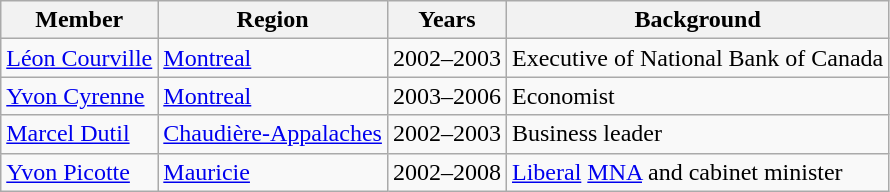<table class="wikitable">
<tr>
<th>Member</th>
<th>Region</th>
<th>Years</th>
<th>Background</th>
</tr>
<tr>
<td><a href='#'>Léon Courville</a></td>
<td><a href='#'>Montreal</a></td>
<td>2002–2003</td>
<td>Executive of National Bank of Canada</td>
</tr>
<tr>
<td><a href='#'>Yvon Cyrenne</a></td>
<td><a href='#'>Montreal</a></td>
<td>2003–2006</td>
<td>Economist</td>
</tr>
<tr>
<td><a href='#'>Marcel Dutil</a></td>
<td><a href='#'>Chaudière-Appalaches</a></td>
<td>2002–2003</td>
<td>Business leader</td>
</tr>
<tr>
<td><a href='#'>Yvon Picotte</a></td>
<td><a href='#'>Mauricie</a></td>
<td>2002–2008</td>
<td><a href='#'>Liberal</a> <a href='#'>MNA</a> and cabinet minister</td>
</tr>
</table>
